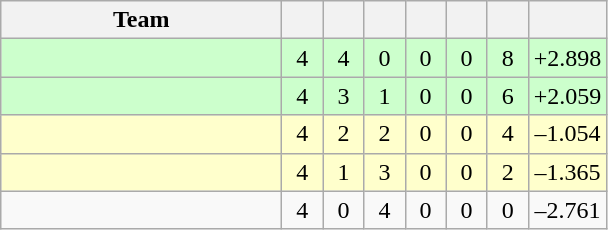<table class="wikitable" style="text-align:center">
<tr>
<th width=180>Team</th>
<th width=20></th>
<th width=20></th>
<th width=20></th>
<th width=20></th>
<th width=20></th>
<th width=20></th>
<th width=45></th>
</tr>
<tr style="background:#cfc">
<td align="left"></td>
<td>4</td>
<td>4</td>
<td>0</td>
<td>0</td>
<td>0</td>
<td>8</td>
<td>+2.898</td>
</tr>
<tr style="background:#cfc">
<td align="left"></td>
<td>4</td>
<td>3</td>
<td>1</td>
<td>0</td>
<td>0</td>
<td>6</td>
<td>+2.059</td>
</tr>
<tr style="background:#ffc">
<td align="left"></td>
<td>4</td>
<td>2</td>
<td>2</td>
<td>0</td>
<td>0</td>
<td>4</td>
<td>–1.054</td>
</tr>
<tr style="background:#ffc">
<td align="left"></td>
<td>4</td>
<td>1</td>
<td>3</td>
<td>0</td>
<td>0</td>
<td>2</td>
<td>–1.365</td>
</tr>
<tr>
<td align="left"></td>
<td>4</td>
<td>0</td>
<td>4</td>
<td>0</td>
<td>0</td>
<td>0</td>
<td>–2.761</td>
</tr>
</table>
